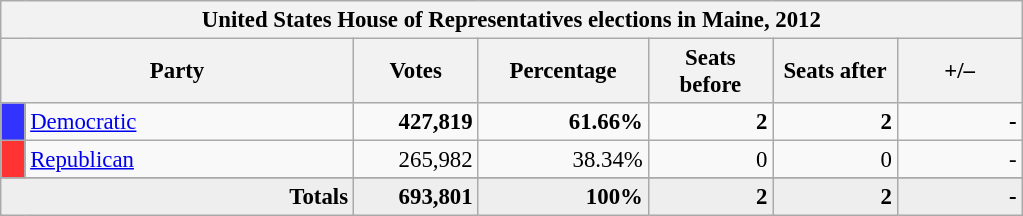<table class="wikitable" style="font-size: 95%;">
<tr>
<th colspan="7">United States House of Representatives elections in Maine, 2012 </th>
</tr>
<tr>
<th colspan=2 style="width: 15em">Party</th>
<th style="width: 5em">Votes</th>
<th style="width: 7em">Percentage</th>
<th style="width: 5em">Seats before</th>
<th style="width: 5em">Seats after</th>
<th style="width: 5em">+/–</th>
</tr>
<tr>
<th style="background-color:#3333FF; width: 3px"></th>
<td style="width: 130px"><a href='#'>Democratic</a></td>
<td align="right"><strong>427,819</strong></td>
<td align="right"><strong>61.66%</strong></td>
<td align="right"><strong>2</strong></td>
<td align="right"><strong>2</strong></td>
<td align="right"><strong>-</strong></td>
</tr>
<tr>
<th style="background-color:#FF3333; width: 3px"></th>
<td style="width: 130px"><a href='#'>Republican</a></td>
<td align="right">265,982</td>
<td align="right">38.34%</td>
<td align="right">0</td>
<td align="right">0</td>
<td align="right">-</td>
</tr>
<tr>
</tr>
<tr bgcolor="#EEEEEE">
<td colspan="2" align="right"><strong>Totals</strong></td>
<td align="right"><strong>693,801</strong></td>
<td align="right"><strong>100%</strong></td>
<td align="right"><strong>2</strong></td>
<td align="right"><strong>2</strong></td>
<td align="right"><strong>-</strong></td>
</tr>
</table>
